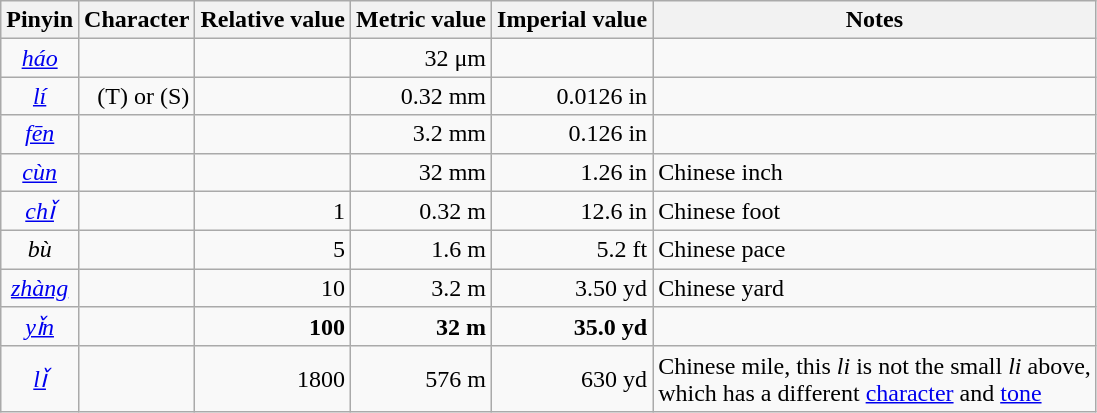<table class="wikitable">
<tr>
<th>Pinyin</th>
<th>Character</th>
<th>Relative value</th>
<th>Metric value</th>
<th>Imperial value</th>
<th>Notes</th>
</tr>
<tr>
<td align=center><em><a href='#'>háo</a> </em></td>
<td align=right></td>
<td align=right></td>
<td align=right>32 μm</td>
<td align=right></td>
<td align=right></td>
</tr>
<tr>
<td align=center><em><a href='#'>lí</a></em></td>
<td align=right> (T) or  (S)</td>
<td align=right></td>
<td align=right>0.32 mm</td>
<td align=right>0.0126 in</td>
<td align=right></td>
</tr>
<tr>
<td align=center><em><a href='#'>fēn</a></em></td>
<td align=right></td>
<td align=right></td>
<td align=right>3.2 mm</td>
<td align=right>0.126 in</td>
<td align=right></td>
</tr>
<tr>
<td align=center><em><a href='#'>cùn</a></em></td>
<td align=right></td>
<td align=right></td>
<td align=right>32 mm</td>
<td align=right>1.26 in</td>
<td align=left>Chinese inch</td>
</tr>
<tr>
<td align=center><em><a href='#'>chǐ</a></em></td>
<td align=right></td>
<td align=right>1</td>
<td align=right>0.32 m</td>
<td align=right>12.6 in</td>
<td align=left>Chinese foot</td>
</tr>
<tr>
<td align=center><em>bù</em></td>
<td align=right></td>
<td align=right>5</td>
<td align=right>1.6 m</td>
<td align=right>5.2 ft</td>
<td align=left>Chinese pace</td>
</tr>
<tr>
<td align=center><em><a href='#'>zhàng</a></em></td>
<td align=right></td>
<td align=right>10</td>
<td align=right>3.2 m</td>
<td align=right>3.50 yd</td>
<td align=left>Chinese yard</td>
</tr>
<tr>
<td align=center><em><a href='#'>yǐn</a></em></td>
<td align=right></td>
<td align=right><strong>100</strong></td>
<td align=right><strong>32 m</strong></td>
<td align=right><strong>35.0 yd</strong></td>
<td align=right></td>
</tr>
<tr>
<td align=center><em><a href='#'>lǐ</a></em></td>
<td align=right></td>
<td align=right>1800</td>
<td align=right>576 m</td>
<td align=right>630 yd</td>
<td align=left>Chinese mile, this <em>li</em> is not the small <em>li</em> above,<br> which has a different <a href='#'>character</a> and <a href='#'>tone</a></td>
</tr>
</table>
